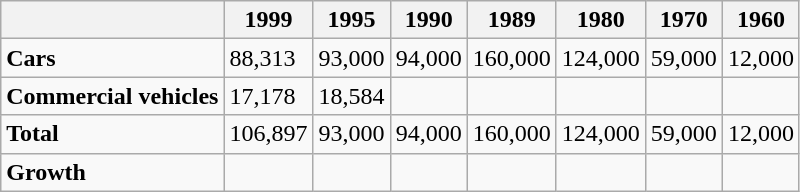<table class="wikitable">
<tr>
<th></th>
<th>1999 </th>
<th>1995</th>
<th>1990</th>
<th>1989 </th>
<th>1980</th>
<th>1970</th>
<th>1960</th>
</tr>
<tr>
<td><strong>Cars</strong></td>
<td>88,313</td>
<td>93,000</td>
<td>94,000</td>
<td>160,000</td>
<td>124,000</td>
<td>59,000</td>
<td>12,000</td>
</tr>
<tr>
<td><strong>Commercial vehicles</strong></td>
<td>17,178</td>
<td>18,584</td>
<td></td>
<td></td>
<td></td>
<td></td>
<td></td>
</tr>
<tr>
<td><strong>Total</strong></td>
<td>106,897</td>
<td>93,000</td>
<td>94,000</td>
<td>160,000</td>
<td>124,000</td>
<td>59,000</td>
<td>12,000</td>
</tr>
<tr>
<td><strong>Growth</strong></td>
<td></td>
<td></td>
<td></td>
<td></td>
<td></td>
<td></td>
<td></td>
</tr>
</table>
